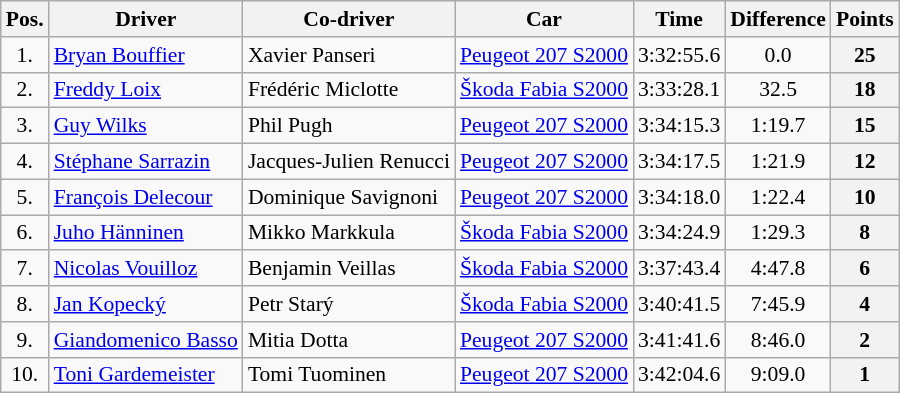<table class="wikitable" style="text-align: center; font-size: 90%; max-width: 950px;">
<tr>
<th>Pos.</th>
<th>Driver</th>
<th>Co-driver</th>
<th>Car</th>
<th>Time</th>
<th>Difference</th>
<th>Points</th>
</tr>
<tr>
<td>1.</td>
<td align="left"> <a href='#'>Bryan Bouffier</a></td>
<td align="left"> Xavier Panseri</td>
<td align="left"><a href='#'>Peugeot 207 S2000</a></td>
<td>3:32:55.6</td>
<td>0.0</td>
<th>25</th>
</tr>
<tr>
<td>2.</td>
<td align="left"> <a href='#'>Freddy Loix</a></td>
<td align="left"> Frédéric Miclotte</td>
<td align="left"><a href='#'>Škoda Fabia S2000</a></td>
<td>3:33:28.1</td>
<td>32.5</td>
<th>18</th>
</tr>
<tr>
<td>3.</td>
<td align="left"> <a href='#'>Guy Wilks</a></td>
<td align="left"> Phil Pugh</td>
<td align="left"><a href='#'>Peugeot 207 S2000</a></td>
<td>3:34:15.3</td>
<td>1:19.7</td>
<th>15</th>
</tr>
<tr>
<td>4.</td>
<td align="left"> <a href='#'>Stéphane Sarrazin</a></td>
<td align="left"> Jacques-Julien Renucci</td>
<td align="left"><a href='#'>Peugeot 207 S2000</a></td>
<td>3:34:17.5</td>
<td>1:21.9</td>
<th>12</th>
</tr>
<tr>
<td>5.</td>
<td align="left"> <a href='#'>François Delecour</a></td>
<td align="left"> Dominique Savignoni</td>
<td align="left"><a href='#'>Peugeot 207 S2000</a></td>
<td>3:34:18.0</td>
<td>1:22.4</td>
<th>10</th>
</tr>
<tr>
<td>6.</td>
<td align="left"> <a href='#'>Juho Hänninen</a></td>
<td align="left"> Mikko Markkula</td>
<td align="left"><a href='#'>Škoda Fabia S2000</a></td>
<td>3:34:24.9</td>
<td>1:29.3</td>
<th>8</th>
</tr>
<tr>
<td>7.</td>
<td align="left"> <a href='#'>Nicolas Vouilloz</a></td>
<td align="left"> Benjamin Veillas</td>
<td align="left"><a href='#'>Škoda Fabia S2000</a></td>
<td>3:37:43.4</td>
<td>4:47.8</td>
<th>6</th>
</tr>
<tr>
<td>8.</td>
<td align="left"> <a href='#'>Jan Kopecký</a></td>
<td align="left"> Petr Starý</td>
<td align="left"><a href='#'>Škoda Fabia S2000</a></td>
<td>3:40:41.5</td>
<td>7:45.9</td>
<th>4</th>
</tr>
<tr>
<td>9.</td>
<td align="left"> <a href='#'>Giandomenico Basso</a></td>
<td align="left"> Mitia Dotta</td>
<td align="left"><a href='#'>Peugeot 207 S2000</a></td>
<td>3:41:41.6</td>
<td>8:46.0</td>
<th>2</th>
</tr>
<tr>
<td>10.</td>
<td align="left"> <a href='#'>Toni Gardemeister</a></td>
<td align="left"> Tomi Tuominen</td>
<td align="left"><a href='#'>Peugeot 207 S2000</a></td>
<td>3:42:04.6</td>
<td>9:09.0</td>
<th>1</th>
</tr>
</table>
